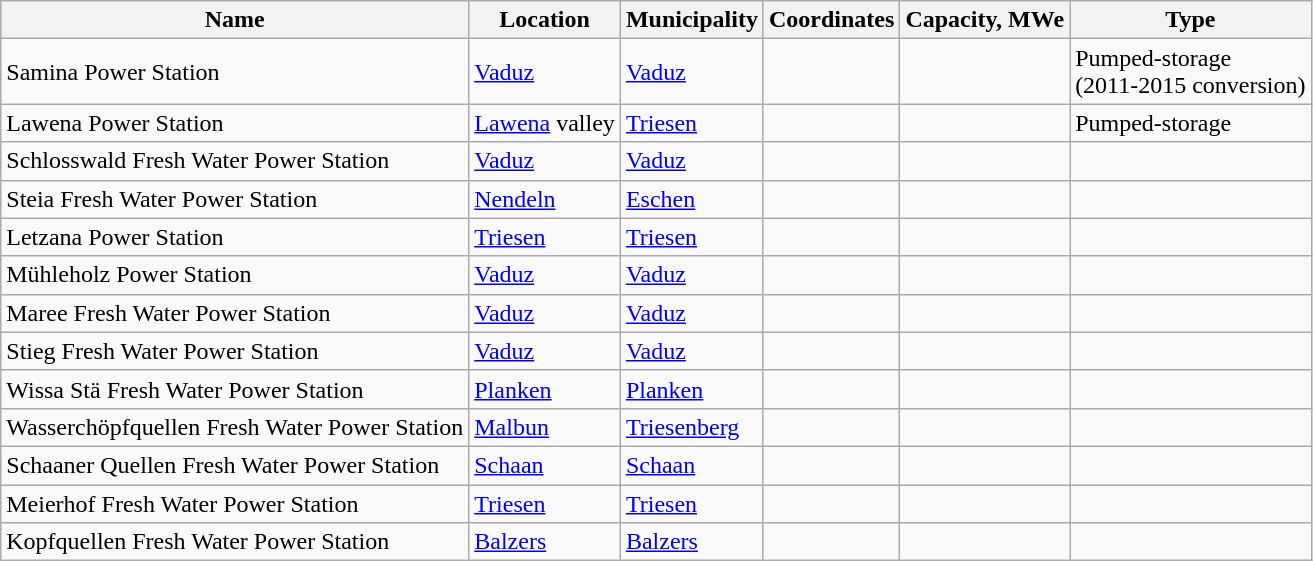<table class="wikitable">
<tr>
<th>Name</th>
<th>Location</th>
<th>Municipality</th>
<th>Coordinates</th>
<th>Capacity, MWe</th>
<th>Type</th>
</tr>
<tr>
<td>Samina Power Station</td>
<td><a href='#'>Vaduz</a></td>
<td><a href='#'>Vaduz</a></td>
<td></td>
<td></td>
<td>Pumped-storage <br> (2011-2015 conversion)</td>
</tr>
<tr>
<td>Lawena Power Station</td>
<td><a href='#'>Lawena</a> valley</td>
<td><a href='#'>Triesen</a></td>
<td></td>
<td></td>
<td>Pumped-storage</td>
</tr>
<tr>
<td>Schlosswald Fresh Water Power Station</td>
<td><a href='#'>Vaduz</a></td>
<td><a href='#'>Vaduz</a></td>
<td></td>
<td></td>
<td></td>
</tr>
<tr>
<td>Steia Fresh Water Power Station</td>
<td><a href='#'>Nendeln</a></td>
<td><a href='#'>Eschen</a></td>
<td></td>
<td></td>
<td></td>
</tr>
<tr>
<td>Letzana Power Station</td>
<td><a href='#'>Triesen</a></td>
<td><a href='#'>Triesen</a></td>
<td></td>
<td></td>
<td></td>
</tr>
<tr>
<td>Mühleholz Power Station</td>
<td><a href='#'>Vaduz</a></td>
<td><a href='#'>Vaduz</a></td>
<td></td>
<td></td>
<td></td>
</tr>
<tr>
<td>Maree Fresh Water Power Station</td>
<td><a href='#'>Vaduz</a></td>
<td><a href='#'>Vaduz</a></td>
<td></td>
<td></td>
<td></td>
</tr>
<tr>
<td>Stieg Fresh Water Power Station</td>
<td><a href='#'>Vaduz</a></td>
<td><a href='#'>Vaduz</a></td>
<td></td>
<td></td>
<td></td>
</tr>
<tr>
<td>Wissa Stä Fresh Water Power Station</td>
<td><a href='#'>Planken</a></td>
<td><a href='#'>Planken</a></td>
<td></td>
<td></td>
<td></td>
</tr>
<tr>
<td>Wasserchöpfquellen Fresh Water Power Station</td>
<td><a href='#'>Malbun</a></td>
<td><a href='#'>Triesenberg</a></td>
<td></td>
<td></td>
<td></td>
</tr>
<tr>
<td>Schaaner Quellen Fresh Water Power Station</td>
<td><a href='#'>Schaan</a></td>
<td><a href='#'>Schaan</a></td>
<td></td>
<td></td>
<td></td>
</tr>
<tr>
<td>Meierhof Fresh Water Power Station</td>
<td><a href='#'>Triesen</a></td>
<td><a href='#'>Triesen</a></td>
<td></td>
<td></td>
<td></td>
</tr>
<tr>
<td>Kopfquellen Fresh Water Power Station</td>
<td><a href='#'>Balzers</a></td>
<td><a href='#'>Balzers</a></td>
<td></td>
<td></td>
<td></td>
</tr>
</table>
